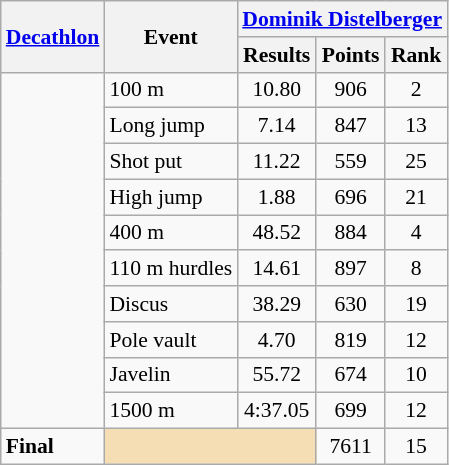<table class=wikitable style="font-size:90%">
<tr>
<th rowspan="2"><a href='#'>Decathlon</a></th>
<th rowspan="2">Event</th>
<th colspan="3"><a href='#'>Dominik Distelberger</a></th>
</tr>
<tr>
<th>Results</th>
<th>Points</th>
<th>Rank</th>
</tr>
<tr>
<td rowspan="10"></td>
<td>100 m</td>
<td align=center>10.80</td>
<td align=center>906</td>
<td align=center>2</td>
</tr>
<tr>
<td>Long jump</td>
<td align=center>7.14</td>
<td align=center>847</td>
<td align=center>13</td>
</tr>
<tr>
<td>Shot put</td>
<td align=center>11.22</td>
<td align=center>559</td>
<td align=center>25</td>
</tr>
<tr>
<td>High jump</td>
<td align=center>1.88</td>
<td align=center>696</td>
<td align=center>21</td>
</tr>
<tr>
<td>400 m</td>
<td align=center>48.52</td>
<td align=center>884</td>
<td align=center>4</td>
</tr>
<tr>
<td>110 m hurdles</td>
<td align=center>14.61</td>
<td align=center>897</td>
<td align=center>8</td>
</tr>
<tr>
<td>Discus</td>
<td align=center>38.29</td>
<td align=center>630</td>
<td align=center>19</td>
</tr>
<tr>
<td>Pole vault</td>
<td align=center>4.70</td>
<td align=center>819</td>
<td align=center>12</td>
</tr>
<tr>
<td>Javelin</td>
<td align=center>55.72</td>
<td align=center>674</td>
<td align=center>10</td>
</tr>
<tr>
<td>1500 m</td>
<td align=center>4:37.05</td>
<td align=center>699</td>
<td align=center>12</td>
</tr>
<tr>
<td><strong>Final</strong></td>
<td colspan="2" bgcolor="wheat"></td>
<td align=center>7611</td>
<td align=center>15</td>
</tr>
</table>
